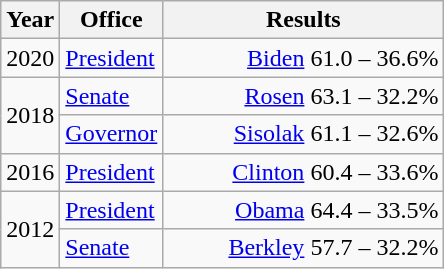<table class=wikitable>
<tr>
<th width="30">Year</th>
<th width="60">Office</th>
<th width="180">Results</th>
</tr>
<tr>
<td>2020</td>
<td><a href='#'>President</a></td>
<td align="right" ><a href='#'>Biden</a> 61.0 – 36.6%</td>
</tr>
<tr>
<td rowspan="2">2018</td>
<td><a href='#'>Senate</a></td>
<td align="right" ><a href='#'>Rosen</a> 63.1 – 32.2%</td>
</tr>
<tr>
<td><a href='#'>Governor</a></td>
<td align="right" ><a href='#'>Sisolak</a> 61.1 – 32.6%</td>
</tr>
<tr>
<td>2016</td>
<td><a href='#'>President</a></td>
<td align="right" ><a href='#'>Clinton</a> 60.4 – 33.6%</td>
</tr>
<tr>
<td rowspan="2">2012</td>
<td><a href='#'>President</a></td>
<td align="right" ><a href='#'>Obama</a> 64.4 – 33.5%</td>
</tr>
<tr>
<td><a href='#'>Senate</a></td>
<td align="right" ><a href='#'>Berkley</a> 57.7 – 32.2%</td>
</tr>
</table>
